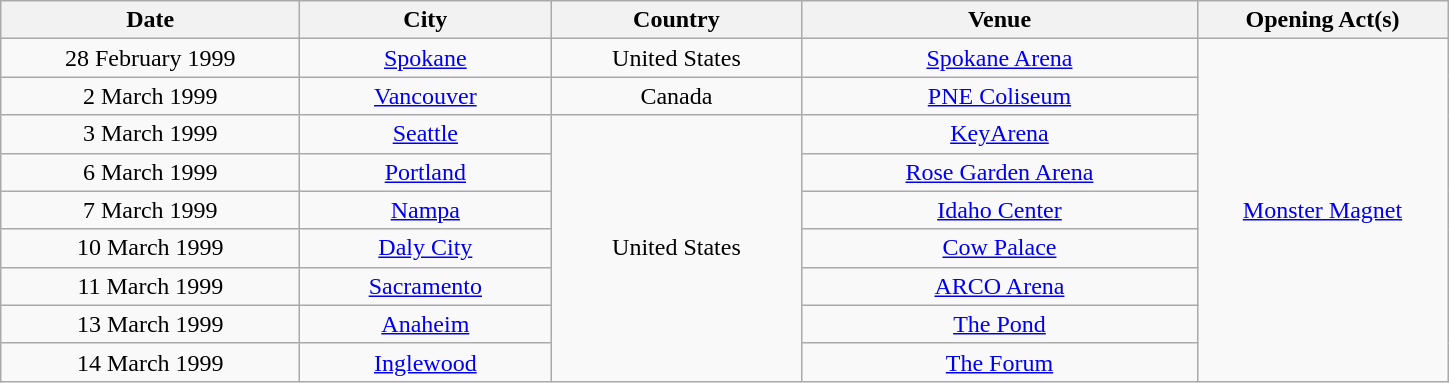<table class="wikitable" style="text-align:center;">
<tr>
<th scope="col" style="width:12em;">Date</th>
<th scope="col" style="width:10em;">City</th>
<th scope="col" style="width:10em;">Country</th>
<th scope="col" style="width:16em;">Venue</th>
<th scope="col" style="width:10em;">Opening Act(s)</th>
</tr>
<tr>
<td>28 February 1999</td>
<td><a href='#'>Spokane</a></td>
<td>United States</td>
<td><a href='#'>Spokane Arena</a></td>
<td rowspan="9"><a href='#'>Monster Magnet</a></td>
</tr>
<tr>
<td>2 March 1999</td>
<td><a href='#'>Vancouver</a></td>
<td>Canada</td>
<td><a href='#'>PNE Coliseum</a></td>
</tr>
<tr>
<td>3 March 1999</td>
<td><a href='#'>Seattle</a></td>
<td rowspan="7">United States</td>
<td><a href='#'>KeyArena</a></td>
</tr>
<tr>
<td>6 March 1999</td>
<td><a href='#'>Portland</a></td>
<td><a href='#'>Rose Garden Arena</a></td>
</tr>
<tr>
<td>7 March 1999</td>
<td><a href='#'>Nampa</a></td>
<td><a href='#'>Idaho Center</a></td>
</tr>
<tr>
<td>10 March 1999</td>
<td><a href='#'>Daly City</a></td>
<td><a href='#'>Cow Palace</a></td>
</tr>
<tr>
<td>11 March 1999</td>
<td><a href='#'>Sacramento</a></td>
<td><a href='#'>ARCO Arena</a></td>
</tr>
<tr>
<td>13 March 1999</td>
<td><a href='#'>Anaheim</a></td>
<td><a href='#'>The Pond</a></td>
</tr>
<tr>
<td>14 March 1999</td>
<td><a href='#'>Inglewood</a></td>
<td><a href='#'>The Forum</a></td>
</tr>
</table>
